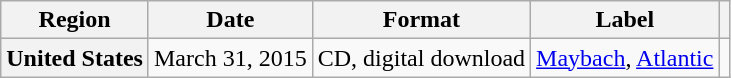<table class="wikitable plainrowheaders">
<tr>
<th scope="col">Region</th>
<th scope="col">Date</th>
<th scope="col">Format</th>
<th scope="col">Label</th>
<th scope="col"></th>
</tr>
<tr>
<th scope="row">United States</th>
<td>March 31, 2015</td>
<td>CD, digital download</td>
<td><a href='#'>Maybach</a>, <a href='#'>Atlantic</a></td>
<td style="text-align:center;"></td>
</tr>
</table>
